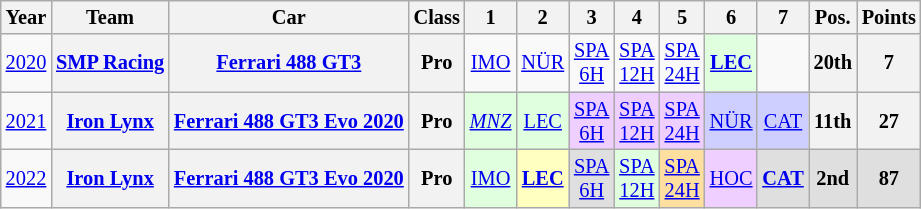<table class="wikitable" border="1" style="text-align:center; font-size:85%;">
<tr>
<th>Year</th>
<th>Team</th>
<th>Car</th>
<th>Class</th>
<th>1</th>
<th>2</th>
<th>3</th>
<th>4</th>
<th>5</th>
<th>6</th>
<th>7</th>
<th>Pos.</th>
<th>Points</th>
</tr>
<tr>
<td><a href='#'>2020</a></td>
<th nowrap><a href='#'>SMP Racing</a></th>
<th nowrap><a href='#'>Ferrari 488 GT3</a></th>
<th>Pro</th>
<td><a href='#'>IMO</a></td>
<td><a href='#'>NÜR</a></td>
<td><a href='#'>SPA<br>6H</a></td>
<td><a href='#'>SPA<br>12H</a></td>
<td><a href='#'>SPA<br>24H</a></td>
<td style="background:#DFFFDF;"><strong><a href='#'>LEC</a></strong><br></td>
<td></td>
<th>20th</th>
<th>7</th>
</tr>
<tr>
<td><a href='#'>2021</a></td>
<th nowrap><a href='#'>Iron Lynx</a></th>
<th nowrap><a href='#'>Ferrari 488 GT3 Evo 2020</a></th>
<th>Pro</th>
<td style="background:#DFFFDF;"><em><a href='#'>MNZ</a></em><br></td>
<td style="background:#DFFFDF;"><a href='#'>LEC</a><br></td>
<td style="background:#EFCFFF;"><a href='#'>SPA<br>6H</a><br></td>
<td style="background:#EFCFFF;"><a href='#'>SPA<br>12H</a><br></td>
<td style="background:#EFCFFF;"><a href='#'>SPA<br>24H</a><br></td>
<td style="background:#CFCFFF;"><a href='#'>NÜR</a><br></td>
<td style="background:#CFCFFF;"><a href='#'>CAT</a><br></td>
<th>11th</th>
<th>27</th>
</tr>
<tr>
<td><a href='#'>2022</a></td>
<th nowrap><a href='#'>Iron Lynx</a></th>
<th nowrap><a href='#'>Ferrari 488 GT3 Evo 2020</a></th>
<th>Pro</th>
<td style="background:#DFFFDF;"><a href='#'>IMO</a><br></td>
<td style="background:#FFFFBF;"><strong><a href='#'>LEC</a></strong><br></td>
<td style="background:#DFDFDF;"><a href='#'>SPA<br>6H</a><br></td>
<td style="background:#DFFFDF;"><a href='#'>SPA<br>12H</a><br></td>
<td style="background:#FFDF9F;"><a href='#'>SPA<br>24H</a><br></td>
<td style="background:#EFCFFF;"><a href='#'>HOC</a><br></td>
<td style="background:#DFDFDF;"><strong><a href='#'>CAT</a></strong><br></td>
<th style="background:#DFDFDF;">2nd</th>
<th style="background:#DFDFDF;">87</th>
</tr>
</table>
